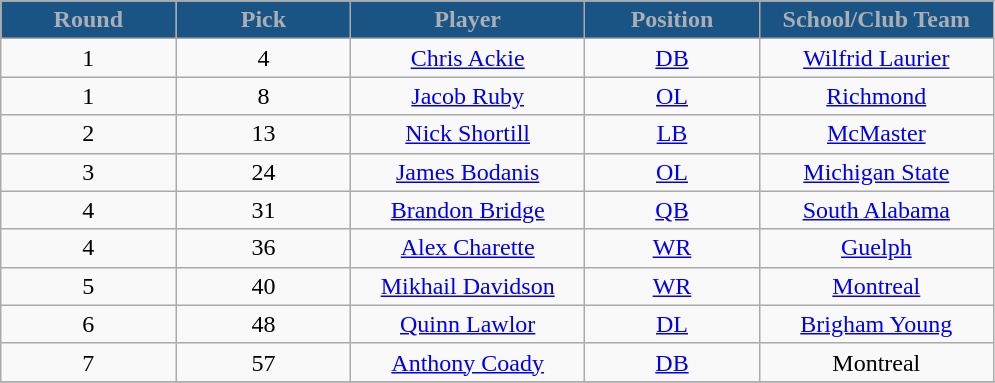<table class="wikitable sortable">
<tr>
<th style="background:#1A5484;color:#A9AFB5;" width="15%">Round</th>
<th style="background:#1A5484;color:#A9AFB5;" width="15%">Pick</th>
<th style="background:#1A5484;color:#A9AFB5;" width="20%">Player</th>
<th style="background:#1A5484;color:#A9AFB5;" width="15%">Position</th>
<th style="background:#1A5484;color:#A9AFB5;" width="20%">School/Club Team</th>
</tr>
<tr align="center">
<td align=center>1</td>
<td>4</td>
<td><a href='#'>Chris Ackie</a></td>
<td><a href='#'>DB</a></td>
<td><a href='#'>Wilfrid Laurier</a></td>
</tr>
<tr align="center">
<td align=center>1</td>
<td>8</td>
<td><a href='#'>Jacob Ruby</a></td>
<td><a href='#'>OL</a></td>
<td><a href='#'>Richmond</a></td>
</tr>
<tr align="center">
<td align=center>2</td>
<td>13</td>
<td><a href='#'>Nick Shortill</a></td>
<td><a href='#'>LB</a></td>
<td><a href='#'>McMaster</a></td>
</tr>
<tr align="center">
<td align=center>3</td>
<td>24</td>
<td><a href='#'>James Bodanis</a></td>
<td><a href='#'>OL</a></td>
<td><a href='#'>Michigan State</a></td>
</tr>
<tr align="center">
<td align=center>4</td>
<td>31</td>
<td><a href='#'>Brandon Bridge</a></td>
<td><a href='#'>QB</a></td>
<td><a href='#'>South Alabama</a></td>
</tr>
<tr align="center">
<td align=center>4</td>
<td>36</td>
<td><a href='#'>Alex Charette</a></td>
<td><a href='#'>WR</a></td>
<td><a href='#'>Guelph</a></td>
</tr>
<tr align="center">
<td align=center>5</td>
<td>40</td>
<td><a href='#'>Mikhail Davidson</a></td>
<td><a href='#'>WR</a></td>
<td><a href='#'>Montreal</a></td>
</tr>
<tr align="center">
<td align=center>6</td>
<td>48</td>
<td><a href='#'>Quinn Lawlor</a></td>
<td><a href='#'>DL</a></td>
<td><a href='#'>Brigham Young</a></td>
</tr>
<tr align="center">
<td align=center>7</td>
<td>57</td>
<td><a href='#'>Anthony Coady</a></td>
<td><a href='#'>DB</a></td>
<td>Montreal</td>
</tr>
<tr>
</tr>
</table>
